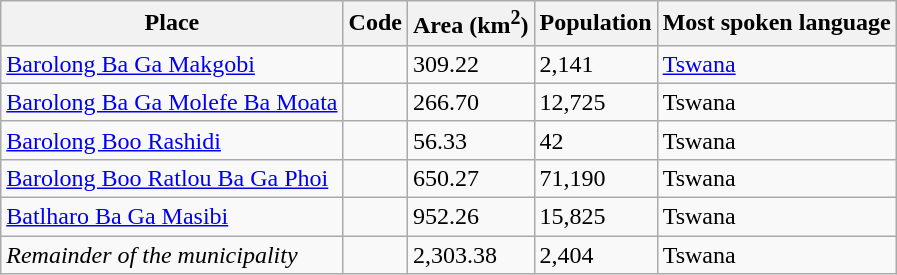<table class="wikitable sortable">
<tr>
<th>Place</th>
<th>Code</th>
<th>Area (km<sup>2</sup>)</th>
<th>Population</th>
<th>Most spoken language</th>
</tr>
<tr>
<td><a href='#'>Barolong Ba Ga Makgobi</a></td>
<td></td>
<td>309.22</td>
<td>2,141</td>
<td><a href='#'>Tswana</a></td>
</tr>
<tr>
<td><a href='#'>Barolong Ba Ga Molefe Ba Moata</a></td>
<td></td>
<td>266.70</td>
<td>12,725</td>
<td>Tswana</td>
</tr>
<tr>
<td><a href='#'>Barolong Boo Rashidi</a></td>
<td></td>
<td>56.33</td>
<td>42</td>
<td>Tswana</td>
</tr>
<tr>
<td><a href='#'>Barolong Boo Ratlou Ba Ga Phoi</a></td>
<td></td>
<td>650.27</td>
<td>71,190</td>
<td>Tswana</td>
</tr>
<tr>
<td><a href='#'>Batlharo Ba Ga Masibi</a></td>
<td></td>
<td>952.26</td>
<td>15,825</td>
<td>Tswana</td>
</tr>
<tr>
<td><em>Remainder of the municipality</em></td>
<td></td>
<td>2,303.38</td>
<td>2,404</td>
<td>Tswana</td>
</tr>
</table>
